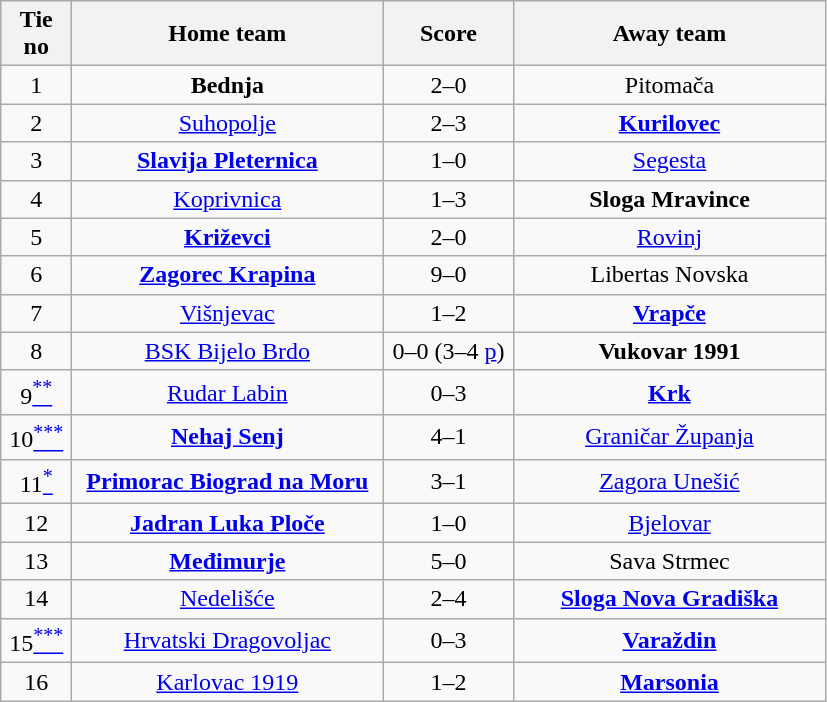<table class="wikitable" style="text-align: center">
<tr>
<th width=40>Tie no</th>
<th width=200>Home team</th>
<th width=80>Score</th>
<th width=200>Away team</th>
</tr>
<tr>
<td>1</td>
<td><strong>Bednja</strong></td>
<td>2–0</td>
<td>Pitomača</td>
</tr>
<tr>
<td>2</td>
<td><a href='#'>Suhopolje</a></td>
<td>2–3</td>
<td><strong><a href='#'>Kurilovec</a></strong></td>
</tr>
<tr>
<td>3</td>
<td><strong><a href='#'>Slavija Pleternica</a></strong></td>
<td>1–0</td>
<td><a href='#'>Segesta</a></td>
</tr>
<tr>
<td>4</td>
<td><a href='#'>Koprivnica</a></td>
<td>1–3</td>
<td><strong>Sloga Mravince</strong></td>
</tr>
<tr>
<td>5</td>
<td><strong><a href='#'>Križevci</a></strong></td>
<td>2–0</td>
<td><a href='#'>Rovinj</a></td>
</tr>
<tr>
<td>6</td>
<td><strong><a href='#'>Zagorec Krapina</a></strong></td>
<td>9–0</td>
<td>Libertas Novska</td>
</tr>
<tr>
<td>7</td>
<td><a href='#'>Višnjevac</a></td>
<td>1–2</td>
<td><strong><a href='#'>Vrapče</a></strong></td>
</tr>
<tr>
<td>8</td>
<td><a href='#'>BSK Bijelo Brdo</a></td>
<td>0–0 (3–4 <a href='#'>p</a>)</td>
<td><strong>Vukovar 1991</strong></td>
</tr>
<tr>
<td>9<a href='#'><sup>**</sup></a></td>
<td><a href='#'>Rudar Labin</a></td>
<td>0–3</td>
<td><strong><a href='#'>Krk</a></strong></td>
</tr>
<tr>
<td>10<a href='#'><sup>***</sup></a></td>
<td><strong><a href='#'>Nehaj Senj</a></strong></td>
<td>4–1</td>
<td><a href='#'>Graničar Županja</a></td>
</tr>
<tr>
<td>11<a href='#'><sup>*</sup></a></td>
<td><strong><a href='#'>Primorac Biograd na Moru</a></strong></td>
<td>3–1</td>
<td><a href='#'>Zagora Unešić</a></td>
</tr>
<tr>
<td>12</td>
<td><strong><a href='#'>Jadran Luka Ploče</a></strong></td>
<td>1–0</td>
<td><a href='#'>Bjelovar</a></td>
</tr>
<tr>
<td>13</td>
<td><strong><a href='#'>Međimurje</a></strong></td>
<td>5–0</td>
<td>Sava Strmec</td>
</tr>
<tr>
<td>14</td>
<td><a href='#'>Nedelišće</a></td>
<td>2–4</td>
<td><strong><a href='#'>Sloga Nova Gradiška</a></strong></td>
</tr>
<tr>
<td>15<a href='#'><sup>***</sup></a></td>
<td><a href='#'>Hrvatski Dragovoljac</a></td>
<td>0–3</td>
<td><strong><a href='#'>Varaždin</a></strong></td>
</tr>
<tr>
<td>16</td>
<td><a href='#'>Karlovac 1919</a></td>
<td>1–2</td>
<td><strong><a href='#'>Marsonia</a></strong></td>
</tr>
</table>
